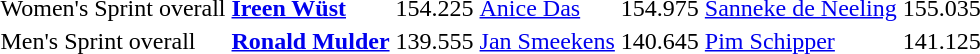<table>
<tr>
<td>Women's Sprint overall</td>
<td><strong><a href='#'>Ireen Wüst</a></strong></td>
<td>154.225</td>
<td><a href='#'>Anice Das</a></td>
<td>154.975</td>
<td><a href='#'>Sanneke de Neeling</a></td>
<td>155.035</td>
</tr>
<tr>
<td>Men's Sprint overall</td>
<td><strong><a href='#'>Ronald Mulder</a></strong></td>
<td>139.555</td>
<td><a href='#'>Jan Smeekens</a></td>
<td>140.645</td>
<td><a href='#'>Pim Schipper</a></td>
<td>141.125</td>
</tr>
</table>
